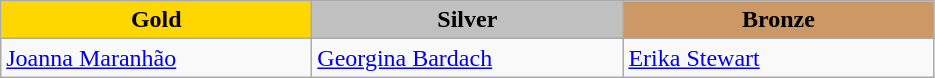<table class="wikitable" style="text-align:left">
<tr align="center">
<td width=200 bgcolor=gold><strong>Gold</strong></td>
<td width=200 bgcolor=silver><strong>Silver</strong></td>
<td width=200 bgcolor=CC9966><strong>Bronze</strong></td>
</tr>
<tr>
<td><a href='#'>Joanna Maranhão</a><br><em></em></td>
<td><a href='#'>Georgina Bardach</a><br><em></em></td>
<td><a href='#'>Erika Stewart</a><br><em></em></td>
</tr>
</table>
